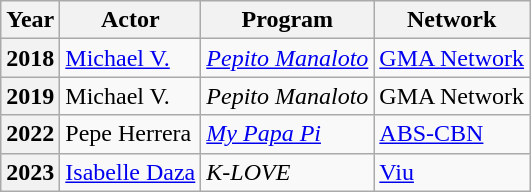<table class="wikitable plainrowheaders">
<tr>
<th>Year</th>
<th>Actor</th>
<th>Program</th>
<th>Network</th>
</tr>
<tr>
<th scope="row">2018</th>
<td><a href='#'>Michael V.</a></td>
<td><em><a href='#'>Pepito Manaloto</a></em></td>
<td><a href='#'>GMA Network</a></td>
</tr>
<tr>
<th scope="row">2019</th>
<td>Michael V.</td>
<td><em>Pepito Manaloto</em></td>
<td>GMA Network</td>
</tr>
<tr>
<th scope="row">2022</th>
<td>Pepe Herrera</td>
<td><em><a href='#'>My Papa Pi</a></em></td>
<td><a href='#'>ABS-CBN</a></td>
</tr>
<tr>
<th scope="row">2023</th>
<td><a href='#'>Isabelle Daza</a></td>
<td><em>K-LOVE</em></td>
<td><a href='#'>Viu</a></td>
</tr>
</table>
